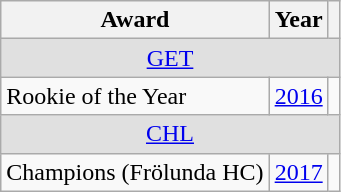<table class="wikitable">
<tr>
<th>Award</th>
<th>Year</th>
<th></th>
</tr>
<tr ALIGN="center" bgcolor="#e0e0e0">
<td colspan="3"><a href='#'>GET</a></td>
</tr>
<tr>
<td>Rookie of the Year</td>
<td><a href='#'>2016</a></td>
<td></td>
</tr>
<tr ALIGN="center" bgcolor="#e0e0e0">
<td colspan="3"><a href='#'>CHL</a></td>
</tr>
<tr>
<td>Champions (Frölunda HC)</td>
<td><a href='#'>2017</a></td>
<td></td>
</tr>
</table>
